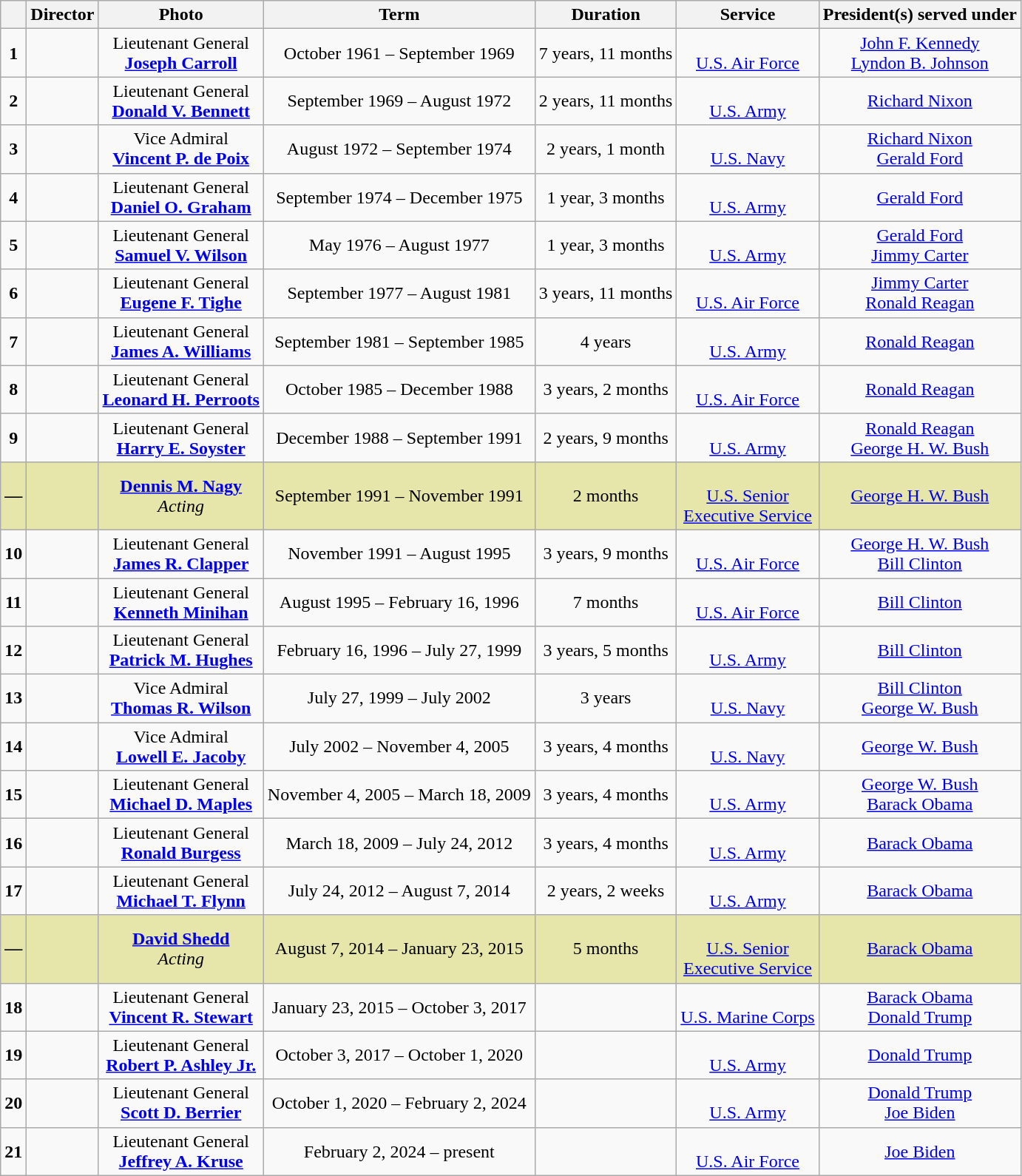<table class="wikitable" border="1" style="text-align:center">
<tr>
<th></th>
<th>Director</th>
<th>Photo</th>
<th>Term</th>
<th>Duration</th>
<th>Service</th>
<th>President(s) served under</th>
</tr>
<tr>
<td><strong>1</strong></td>
<td></td>
<td>Lieutenant General<br><strong><a href='#'>Joseph Carroll</a></strong></td>
<td>October 1961 – September 1969</td>
<td>7 years, 11 months</td>
<td><br><a href='#'>U.S. Air Force</a></td>
<td><a href='#'>John F. Kennedy</a><br><a href='#'>Lyndon B. Johnson</a></td>
</tr>
<tr>
<td><strong>2</strong></td>
<td></td>
<td>Lieutenant General<br><strong><a href='#'>Donald V. Bennett</a></strong></td>
<td>September 1969 – August 1972</td>
<td>2 years, 11 months</td>
<td><br><a href='#'>U.S. Army</a></td>
<td><a href='#'>Richard Nixon</a></td>
</tr>
<tr>
<td><strong>3</strong></td>
<td></td>
<td>Vice Admiral<br><strong><a href='#'>Vincent P. de Poix</a></strong></td>
<td>August 1972 – September 1974</td>
<td>2 years, 1 month</td>
<td><br><a href='#'>U.S. Navy</a></td>
<td><a href='#'>Richard Nixon</a><br><a href='#'>Gerald Ford</a></td>
</tr>
<tr>
<td><strong>4</strong></td>
<td></td>
<td>Lieutenant General<br><strong><a href='#'>Daniel O. Graham</a></strong></td>
<td>September 1974 – December 1975</td>
<td>1 year, 3 months</td>
<td><br><a href='#'>U.S. Army</a></td>
<td><a href='#'>Gerald Ford</a></td>
</tr>
<tr>
<td><strong>5</strong></td>
<td></td>
<td>Lieutenant General<br><strong><a href='#'>Samuel V. Wilson</a></strong></td>
<td>May 1976 – August 1977</td>
<td>1 year, 3 months</td>
<td><br><a href='#'>U.S. Army</a></td>
<td><a href='#'>Gerald Ford</a><br><a href='#'>Jimmy Carter</a></td>
</tr>
<tr>
<td><strong>6</strong></td>
<td></td>
<td>Lieutenant General<br><strong><a href='#'>Eugene F. Tighe</a></strong></td>
<td>September 1977 – August 1981</td>
<td>3 years, 11 months</td>
<td><br><a href='#'>U.S. Air Force</a></td>
<td><a href='#'>Jimmy Carter</a><br><a href='#'>Ronald Reagan</a></td>
</tr>
<tr>
<td><strong>7</strong></td>
<td></td>
<td>Lieutenant General<br><strong><a href='#'>James A. Williams</a></strong></td>
<td>September 1981 – September 1985</td>
<td>4 years</td>
<td><br><a href='#'>U.S. Army</a></td>
<td><a href='#'>Ronald Reagan</a></td>
</tr>
<tr>
<td><strong>8</strong></td>
<td></td>
<td>Lieutenant General<br><strong><a href='#'>Leonard H. Perroots</a></strong></td>
<td>October 1985 – December 1988</td>
<td>3 years, 2 months</td>
<td><br><a href='#'>U.S. Air Force</a></td>
<td><a href='#'>Ronald Reagan</a></td>
</tr>
<tr>
<td><strong>9</strong></td>
<td></td>
<td>Lieutenant General<br><strong><a href='#'>Harry E. Soyster</a></strong></td>
<td>December 1988 – September 1991</td>
<td>2 years, 9 months</td>
<td><br><a href='#'>U.S. Army</a></td>
<td><a href='#'>Ronald Reagan</a><br><a href='#'>George H. W. Bush</a></td>
</tr>
<tr bgcolor="#e6e6aa" |>
<td><strong>—</strong></td>
<td></td>
<td><strong><a href='#'>Dennis M. Nagy</a></strong><br><em>Acting</em></td>
<td>September 1991 – November 1991</td>
<td>2 months</td>
<td><br><a href='#'>U.S. Senior<br>Executive Service</a></td>
<td><a href='#'>George H. W. Bush</a></td>
</tr>
<tr>
<td><strong>10</strong></td>
<td></td>
<td>Lieutenant General<br><strong><a href='#'>James R. Clapper</a></strong></td>
<td>November 1991 – August 1995</td>
<td>3 years, 9 months</td>
<td><br><a href='#'>U.S. Air Force</a></td>
<td><a href='#'>George H. W. Bush</a><br><a href='#'>Bill Clinton</a></td>
</tr>
<tr>
<td><strong>11</strong></td>
<td></td>
<td>Lieutenant General<br><strong><a href='#'>Kenneth Minihan</a></strong></td>
<td>August 1995 – February 16, 1996</td>
<td>7 months</td>
<td><br><a href='#'>U.S. Air Force</a></td>
<td><a href='#'>Bill Clinton</a></td>
</tr>
<tr>
<td><strong>12</strong></td>
<td></td>
<td>Lieutenant General<br><strong><a href='#'>Patrick M. Hughes</a></strong></td>
<td>February 16, 1996 – July 27, 1999</td>
<td>3 years, 5 months</td>
<td><br><a href='#'>U.S. Army</a></td>
<td><a href='#'>Bill Clinton</a></td>
</tr>
<tr>
<td><strong>13</strong></td>
<td></td>
<td>Vice Admiral<br><strong><a href='#'>Thomas R. Wilson</a></strong></td>
<td>July 27, 1999 – July 2002</td>
<td>3 years</td>
<td><br><a href='#'>U.S. Navy</a></td>
<td><a href='#'>Bill Clinton</a><br><a href='#'>George W. Bush</a></td>
</tr>
<tr>
<td><strong>14</strong></td>
<td></td>
<td>Vice Admiral<br><strong><a href='#'>Lowell E. Jacoby</a></strong></td>
<td>July 2002 – November 4, 2005</td>
<td>3 years, 4 months</td>
<td><br><a href='#'>U.S. Navy</a></td>
<td><a href='#'>George W. Bush</a></td>
</tr>
<tr>
<td><strong>15</strong></td>
<td></td>
<td>Lieutenant General<br><strong><a href='#'>Michael D. Maples</a></strong></td>
<td>November 4, 2005 – March 18, 2009</td>
<td>3 years, 4 months</td>
<td><br><a href='#'>U.S. Army</a></td>
<td><a href='#'>George W. Bush</a><br><a href='#'>Barack Obama</a></td>
</tr>
<tr>
<td><strong>16</strong></td>
<td></td>
<td>Lieutenant General<br><strong><a href='#'>Ronald Burgess</a></strong></td>
<td>March 18, 2009 – July 24, 2012</td>
<td>3 years, 4 months</td>
<td><br><a href='#'>U.S. Army</a></td>
<td><a href='#'>Barack Obama</a></td>
</tr>
<tr>
<td><strong>17</strong></td>
<td></td>
<td>Lieutenant General<br><strong><a href='#'>Michael T. Flynn</a></strong></td>
<td>July 24, 2012 – August 7, 2014</td>
<td>2 years, 2 weeks</td>
<td><br><a href='#'>U.S. Army</a></td>
<td><a href='#'>Barack Obama</a></td>
</tr>
<tr bgcolor="#e6e6aa" |>
<td><strong>—</strong></td>
<td></td>
<td><strong><a href='#'>David Shedd</a></strong><br><em>Acting</em></td>
<td>August 7, 2014 – January 23, 2015</td>
<td>5 months</td>
<td><br><a href='#'>U.S. Senior<br>Executive Service</a></td>
<td><a href='#'>Barack Obama</a></td>
</tr>
<tr>
<td><strong>18</strong></td>
<td></td>
<td>Lieutenant General<br><strong><a href='#'>Vincent R. Stewart</a></strong></td>
<td>January 23, 2015 – October 3, 2017</td>
<td></td>
<td><br><a href='#'>U.S. Marine Corps</a></td>
<td><a href='#'>Barack Obama</a><br><a href='#'>Donald Trump</a></td>
</tr>
<tr>
<td><strong>19</strong></td>
<td></td>
<td>Lieutenant General<br><strong><a href='#'>Robert P. Ashley Jr.</a></strong></td>
<td>October 3, 2017 – October 1, 2020</td>
<td></td>
<td><br><a href='#'>U.S. Army</a></td>
<td><a href='#'>Donald Trump</a></td>
</tr>
<tr>
<td><strong>20</strong></td>
<td></td>
<td>Lieutenant General<br><strong><a href='#'>Scott D. Berrier</a></strong></td>
<td>October 1, 2020 – February 2, 2024</td>
<td></td>
<td><br><a href='#'>U.S. Army</a></td>
<td><a href='#'>Donald Trump</a><br><a href='#'>Joe Biden</a></td>
</tr>
<tr>
<td><strong>21</strong></td>
<td></td>
<td>Lieutenant General<br><strong><a href='#'>Jeffrey A. Kruse</a></strong></td>
<td>February 2, 2024 – present</td>
<td></td>
<td><br><a href='#'>U.S. Air Force</a></td>
<td><a href='#'>Joe Biden</a></td>
</tr>
</table>
